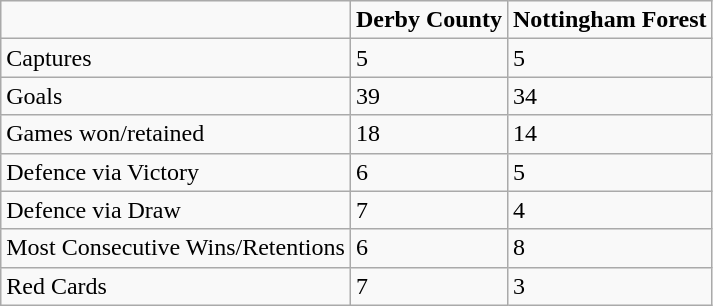<table class="wikitable">
<tr>
<td></td>
<td><strong>Derby County</strong></td>
<td><strong>Nottingham Forest</strong></td>
</tr>
<tr>
<td>Captures</td>
<td>5</td>
<td>5</td>
</tr>
<tr>
<td>Goals</td>
<td>39</td>
<td>34</td>
</tr>
<tr>
<td>Games won/retained</td>
<td>18</td>
<td>14</td>
</tr>
<tr>
<td>Defence via Victory</td>
<td>6</td>
<td>5</td>
</tr>
<tr>
<td>Defence via Draw</td>
<td>7</td>
<td>4</td>
</tr>
<tr>
<td>Most Consecutive Wins/Retentions</td>
<td>6</td>
<td>8</td>
</tr>
<tr>
<td>Red Cards</td>
<td>7</td>
<td>3</td>
</tr>
</table>
